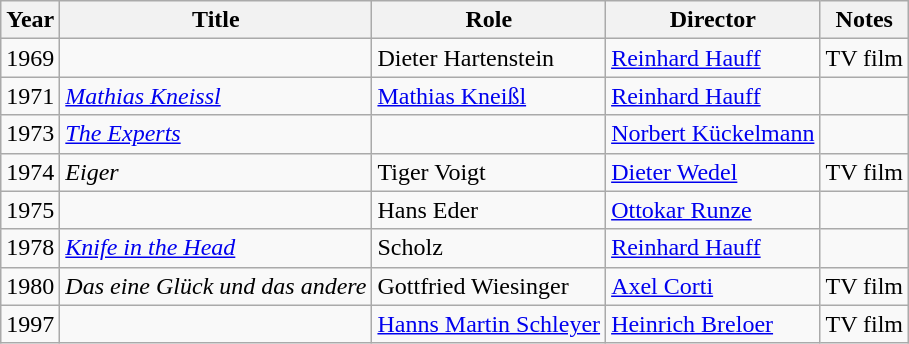<table class="wikitable sortable">
<tr>
<th>Year</th>
<th>Title</th>
<th>Role</th>
<th>Director</th>
<th class="unsortable">Notes</th>
</tr>
<tr>
<td>1969</td>
<td><em></em></td>
<td>Dieter Hartenstein</td>
<td><a href='#'>Reinhard Hauff</a></td>
<td>TV film</td>
</tr>
<tr>
<td>1971</td>
<td><em><a href='#'>Mathias Kneissl</a></em></td>
<td><a href='#'>Mathias Kneißl</a></td>
<td><a href='#'>Reinhard Hauff</a></td>
<td></td>
</tr>
<tr>
<td>1973</td>
<td><em><a href='#'>The Experts</a></em></td>
<td></td>
<td><a href='#'>Norbert Kückelmann</a></td>
</tr>
<tr>
<td>1974</td>
<td><em>Eiger</em></td>
<td>Tiger Voigt</td>
<td><a href='#'>Dieter Wedel</a></td>
<td>TV film</td>
</tr>
<tr>
<td>1975</td>
<td><em></em></td>
<td>Hans Eder</td>
<td><a href='#'>Ottokar Runze</a></td>
<td></td>
</tr>
<tr>
<td>1978</td>
<td><em><a href='#'>Knife in the Head</a></em></td>
<td>Scholz</td>
<td><a href='#'>Reinhard Hauff</a></td>
<td></td>
</tr>
<tr>
<td>1980</td>
<td><em>Das eine Glück und das andere</em></td>
<td>Gottfried Wiesinger</td>
<td><a href='#'>Axel Corti</a></td>
<td>TV film</td>
</tr>
<tr>
<td>1997</td>
<td><em></em></td>
<td><a href='#'>Hanns Martin Schleyer</a></td>
<td><a href='#'>Heinrich Breloer</a></td>
<td>TV film</td>
</tr>
</table>
